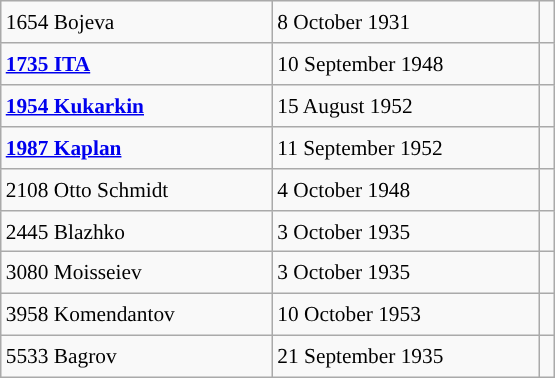<table class="wikitable" style="font-size: 89%; float: left; width: 26em; margin-right: 1em; height: 252px;">
<tr>
<td>1654 Bojeva</td>
<td>8 October 1931</td>
<td></td>
</tr>
<tr>
<td><strong><a href='#'>1735 ITA</a></strong></td>
<td>10 September 1948</td>
<td></td>
</tr>
<tr>
<td><strong><a href='#'>1954 Kukarkin</a></strong></td>
<td>15 August 1952</td>
<td></td>
</tr>
<tr>
<td><strong><a href='#'>1987 Kaplan</a></strong></td>
<td>11 September 1952</td>
<td></td>
</tr>
<tr>
<td>2108 Otto Schmidt</td>
<td>4 October 1948</td>
<td></td>
</tr>
<tr>
<td>2445 Blazhko</td>
<td>3 October 1935</td>
<td></td>
</tr>
<tr>
<td>3080 Moisseiev</td>
<td>3 October 1935</td>
<td></td>
</tr>
<tr>
<td>3958 Komendantov</td>
<td>10 October 1953</td>
<td></td>
</tr>
<tr>
<td>5533 Bagrov</td>
<td>21 September 1935</td>
<td></td>
</tr>
</table>
